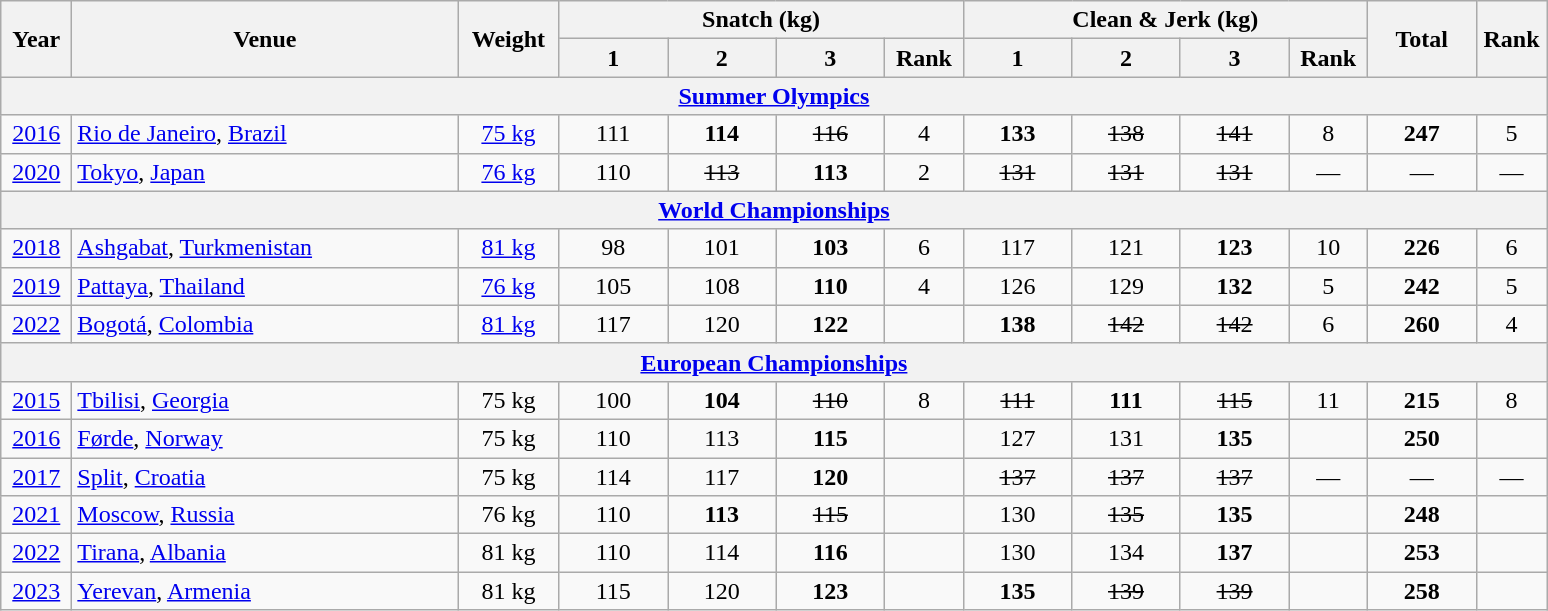<table class = "wikitable" style="text-align:center;">
<tr>
<th rowspan=2 width=40>Year</th>
<th rowspan=2 width=250>Venue</th>
<th rowspan=2 width=60>Weight</th>
<th colspan=4>Snatch (kg)</th>
<th colspan=4>Clean & Jerk (kg)</th>
<th rowspan=2 width=65>Total</th>
<th rowspan=2 width=40>Rank</th>
</tr>
<tr>
<th width=65>1</th>
<th width=65>2</th>
<th width=65>3</th>
<th width=45>Rank</th>
<th width=65>1</th>
<th width=65>2</th>
<th width=65>3</th>
<th width=45>Rank</th>
</tr>
<tr>
<th colspan=13><a href='#'>Summer Olympics</a></th>
</tr>
<tr>
<td><a href='#'>2016</a></td>
<td align=left> <a href='#'>Rio de Janeiro</a>, <a href='#'>Brazil</a></td>
<td><a href='#'>75 kg</a></td>
<td>111</td>
<td><strong>114</strong></td>
<td><s>116</s></td>
<td>4</td>
<td><strong>133</strong></td>
<td><s>138</s></td>
<td><s>141</s></td>
<td>8</td>
<td><strong>247</strong></td>
<td>5</td>
</tr>
<tr>
<td><a href='#'>2020</a></td>
<td align=left> <a href='#'>Tokyo</a>, <a href='#'>Japan</a></td>
<td><a href='#'>76 kg</a></td>
<td>110</td>
<td><s>113</s></td>
<td><strong>113</strong></td>
<td>2</td>
<td><s>131</s></td>
<td><s>131</s></td>
<td><s>131</s></td>
<td>—</td>
<td>—</td>
<td>—</td>
</tr>
<tr>
<th colspan=13><a href='#'>World Championships</a></th>
</tr>
<tr>
<td><a href='#'>2018</a></td>
<td align=left> <a href='#'>Ashgabat</a>, <a href='#'>Turkmenistan</a></td>
<td><a href='#'>81 kg</a></td>
<td>98</td>
<td>101</td>
<td><strong>103</strong></td>
<td>6</td>
<td>117</td>
<td>121</td>
<td><strong>123</strong></td>
<td>10</td>
<td><strong>226</strong></td>
<td>6</td>
</tr>
<tr>
<td><a href='#'>2019</a></td>
<td align=left> <a href='#'>Pattaya</a>, <a href='#'>Thailand</a></td>
<td><a href='#'>76 kg</a></td>
<td>105</td>
<td>108</td>
<td><strong>110</strong></td>
<td>4</td>
<td>126</td>
<td>129</td>
<td><strong>132</strong></td>
<td>5</td>
<td><strong>242</strong></td>
<td>5</td>
</tr>
<tr>
<td><a href='#'>2022</a></td>
<td align=left> <a href='#'>Bogotá</a>, <a href='#'>Colombia</a></td>
<td><a href='#'>81 kg</a></td>
<td>117</td>
<td>120</td>
<td><strong>122</strong></td>
<td></td>
<td><strong>138</strong></td>
<td><s>142</s></td>
<td><s>142</s></td>
<td>6</td>
<td><strong>260</strong></td>
<td>4</td>
</tr>
<tr>
<th colspan=13><a href='#'>European Championships</a></th>
</tr>
<tr>
<td><a href='#'>2015</a></td>
<td align=left> <a href='#'>Tbilisi</a>, <a href='#'>Georgia</a></td>
<td>75 kg</td>
<td>100</td>
<td><strong>104</strong></td>
<td><s>110</s></td>
<td>8</td>
<td><s>111</s></td>
<td><strong>111</strong></td>
<td><s>115</s></td>
<td>11</td>
<td><strong>215</strong></td>
<td>8</td>
</tr>
<tr>
<td><a href='#'>2016</a></td>
<td align=left> <a href='#'>Førde</a>, <a href='#'>Norway</a></td>
<td>75 kg</td>
<td>110</td>
<td>113</td>
<td><strong>115</strong></td>
<td></td>
<td>127</td>
<td>131</td>
<td><strong>135</strong></td>
<td></td>
<td><strong>250</strong></td>
<td></td>
</tr>
<tr>
<td><a href='#'>2017</a></td>
<td align=left> <a href='#'>Split</a>, <a href='#'>Croatia</a></td>
<td>75 kg</td>
<td>114</td>
<td>117</td>
<td><strong>120</strong></td>
<td></td>
<td><s>137</s></td>
<td><s>137</s></td>
<td><s>137</s></td>
<td>—</td>
<td>—</td>
<td>—</td>
</tr>
<tr>
<td><a href='#'>2021</a></td>
<td align=left> <a href='#'>Moscow</a>, <a href='#'>Russia</a></td>
<td>76 kg</td>
<td>110</td>
<td><strong>113</strong></td>
<td><s>115</s></td>
<td></td>
<td>130</td>
<td><s>135</s></td>
<td><strong>135</strong></td>
<td></td>
<td><strong>248</strong></td>
<td></td>
</tr>
<tr>
<td><a href='#'>2022</a></td>
<td align=left> <a href='#'>Tirana</a>, <a href='#'>Albania</a></td>
<td>81 kg</td>
<td>110</td>
<td>114</td>
<td><strong>116</strong></td>
<td></td>
<td>130</td>
<td>134</td>
<td><strong>137</strong></td>
<td></td>
<td><strong>253</strong></td>
<td></td>
</tr>
<tr>
<td><a href='#'>2023</a></td>
<td align=left> <a href='#'>Yerevan</a>, <a href='#'>Armenia</a></td>
<td>81 kg</td>
<td>115</td>
<td>120</td>
<td><strong>123</strong></td>
<td></td>
<td><strong>135</strong></td>
<td><s>139</s></td>
<td><s>139</s></td>
<td></td>
<td><strong>258</strong></td>
<td></td>
</tr>
</table>
